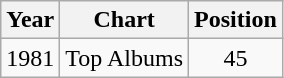<table class="wikitable">
<tr>
<th>Year</th>
<th>Chart</th>
<th>Position</th>
</tr>
<tr>
<td>1981</td>
<td>Top Albums</td>
<td align="center">45</td>
</tr>
</table>
